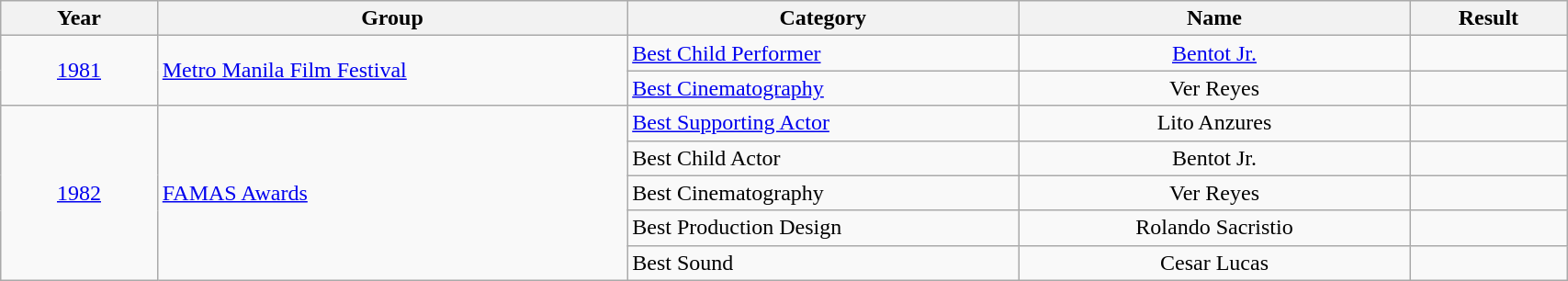<table | width="90%" class="wikitable sortable">
<tr>
<th width="10%">Year</th>
<th width="30%">Group</th>
<th width="25%">Category</th>
<th width="25%">Name</th>
<th width="10%">Result</th>
</tr>
<tr>
<td rowspan="2" align="center"><a href='#'>1981</a></td>
<td rowspan="2" align="left"><a href='#'>Metro Manila Film Festival</a></td>
<td><a href='#'>Best Child Performer</a></td>
<td align="center"><a href='#'>Bentot Jr.</a></td>
<td></td>
</tr>
<tr>
<td><a href='#'>Best Cinematography</a></td>
<td align="center">Ver Reyes</td>
<td></td>
</tr>
<tr>
<td rowspan="5" align="center"><a href='#'>1982</a></td>
<td rowspan="5"><a href='#'>FAMAS Awards</a></td>
<td><a href='#'>Best Supporting Actor</a></td>
<td align="center">Lito Anzures</td>
<td></td>
</tr>
<tr>
<td>Best Child Actor</td>
<td align="center">Bentot Jr.</td>
<td></td>
</tr>
<tr>
<td>Best Cinematography</td>
<td align="center">Ver Reyes</td>
<td></td>
</tr>
<tr>
<td>Best Production Design</td>
<td align="center">Rolando Sacristio</td>
<td></td>
</tr>
<tr>
<td>Best Sound</td>
<td align="center">Cesar Lucas</td>
<td></td>
</tr>
</table>
